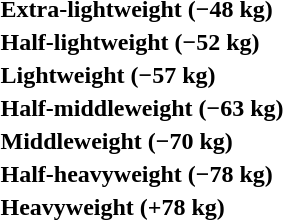<table>
<tr>
<th rowspan=2 style="text-align:left;">Extra-lightweight (−48 kg)</th>
<td rowspan=2></td>
<td rowspan=2></td>
<td></td>
</tr>
<tr>
<td></td>
</tr>
<tr>
<th rowspan=2 style="text-align:left;">Half-lightweight (−52 kg)</th>
<td rowspan=2></td>
<td rowspan=2></td>
<td></td>
</tr>
<tr>
<td></td>
</tr>
<tr>
<th rowspan=2 style="text-align:left;">Lightweight (−57 kg)</th>
<td rowspan=2></td>
<td rowspan=2></td>
<td></td>
</tr>
<tr>
<td></td>
</tr>
<tr>
<th rowspan=2 style="text-align:left;">Half-middleweight (−63 kg)</th>
<td rowspan=2></td>
<td rowspan=2></td>
<td></td>
</tr>
<tr>
<td></td>
</tr>
<tr>
<th rowspan=2 style="text-align:left;">Middleweight (−70 kg)</th>
<td rowspan=2></td>
<td rowspan=2></td>
<td></td>
</tr>
<tr>
<td></td>
</tr>
<tr>
<th rowspan=2 style="text-align:left;">Half-heavyweight (−78 kg)</th>
<td rowspan=2></td>
<td rowspan=2></td>
<td></td>
</tr>
<tr>
<td></td>
</tr>
<tr>
<th rowspan=2 style="text-align:left;">Heavyweight (+78 kg)</th>
<td rowspan=2></td>
<td rowspan=2></td>
<td></td>
</tr>
<tr>
<td></td>
</tr>
</table>
